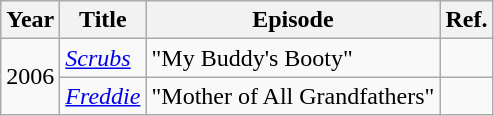<table class="wikitable">
<tr>
<th>Year</th>
<th>Title</th>
<th>Episode</th>
<th>Ref.</th>
</tr>
<tr>
<td rowspan=2>2006</td>
<td><em><a href='#'>Scrubs</a></em></td>
<td>"My Buddy's Booty"</td>
<td></td>
</tr>
<tr>
<td><em><a href='#'>Freddie</a></em></td>
<td>"Mother of All Grandfathers"</td>
<td></td>
</tr>
</table>
